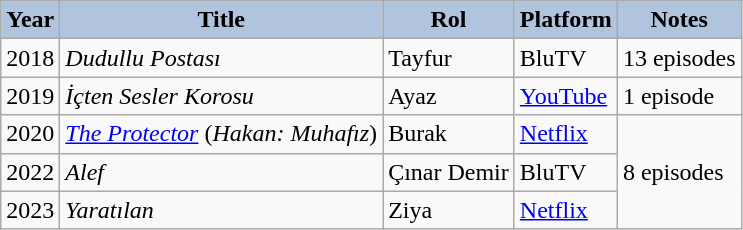<table class="wikitable">
<tr>
<th style="background:#B0C4DE;">Year</th>
<th style="background:#B0C4DE;">Title</th>
<th style="background:#B0C4DE;">Rol</th>
<th style="background:#B0C4DE;">Platform</th>
<th style="background:#B0C4DE;">Notes</th>
</tr>
<tr>
<td>2018</td>
<td><em>Dudullu Postası</em></td>
<td>Tayfur</td>
<td>BluTV</td>
<td>13 episodes</td>
</tr>
<tr>
<td>2019</td>
<td><em>İçten Sesler Korosu</em></td>
<td>Ayaz</td>
<td><a href='#'>YouTube</a></td>
<td>1 episode</td>
</tr>
<tr>
<td>2020</td>
<td><em><a href='#'>The Protector</a></em> (<em>Hakan: Muhafız</em>)</td>
<td>Burak</td>
<td><a href='#'>Netflix</a></td>
<td rowspan="3">8 episodes</td>
</tr>
<tr>
<td>2022</td>
<td><em>Alef</em></td>
<td>Çınar Demir</td>
<td>BluTV</td>
</tr>
<tr>
<td>2023</td>
<td><em>Yaratılan</em></td>
<td>Ziya</td>
<td><a href='#'>Netflix</a></td>
</tr>
</table>
